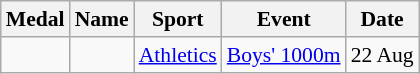<table class="wikitable sortable" style="font-size:90%">
<tr>
<th>Medal</th>
<th>Name</th>
<th>Sport</th>
<th>Event</th>
<th>Date</th>
</tr>
<tr>
<td></td>
<td></td>
<td><a href='#'>Athletics</a></td>
<td><a href='#'>Boys' 1000m</a></td>
<td>22 Aug</td>
</tr>
</table>
